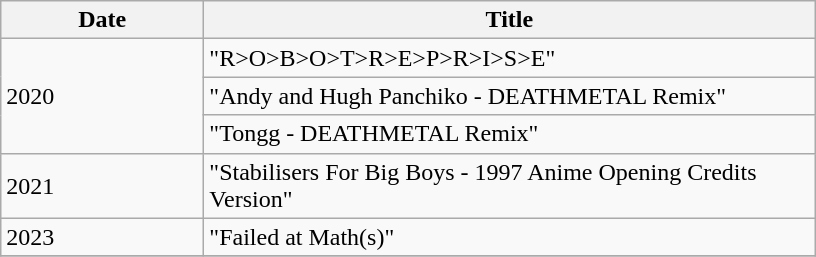<table class="wikitable sortable">
<tr>
<th scope="col" style="width:8em;">Date</th>
<th scope="col" style="width:25em;">Title</th>
</tr>
<tr>
<td rowspan="3">2020</td>
<td>"R>O>B>O>T>R>E>P>R>I>S>E"</td>
</tr>
<tr>
<td>"Andy and Hugh Panchiko - DEATHMETAL Remix"</td>
</tr>
<tr>
<td>"Tongg - DEATHMETAL Remix"</td>
</tr>
<tr>
<td>2021</td>
<td>"Stabilisers For Big Boys - 1997 Anime Opening Credits Version"</td>
</tr>
<tr>
<td>2023</td>
<td>"Failed at Math(s)"</td>
</tr>
<tr>
</tr>
</table>
